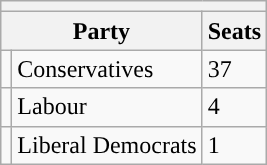<table class="wikitable">
<tr>
<th colspan="3"></th>
</tr>
<tr>
<th colspan="2">Party</th>
<th>Seats</th>
</tr>
<tr>
<td style="color:inherit;background:"></td>
<td>Conservatives</td>
<td>37</td>
</tr>
<tr>
<td style="color:inherit;background:"></td>
<td>Labour</td>
<td>4</td>
</tr>
<tr>
<td style="color:inherit;background:"></td>
<td>Liberal Democrats</td>
<td>1</td>
</tr>
</table>
